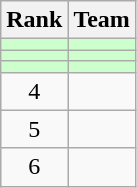<table class=wikitable style="text-align:center;">
<tr>
<th>Rank</th>
<th>Team</th>
</tr>
<tr bgcolor=ccffcc>
<td></td>
<td align=left></td>
</tr>
<tr bgcolor=ccffcc>
<td></td>
<td align=left></td>
</tr>
<tr bgcolor=ccffcc>
<td></td>
<td align=left></td>
</tr>
<tr>
<td>4</td>
<td align=left></td>
</tr>
<tr>
<td>5</td>
<td align=left></td>
</tr>
<tr>
<td>6</td>
<td align=left></td>
</tr>
</table>
